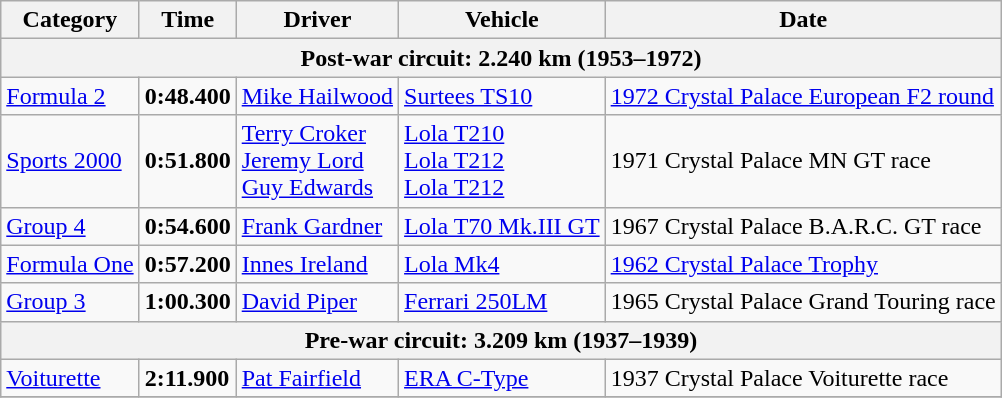<table class="wikitable">
<tr>
<th>Category</th>
<th>Time</th>
<th>Driver</th>
<th>Vehicle</th>
<th>Date</th>
</tr>
<tr>
<th colspan=5>Post-war circuit: 2.240 km (1953–1972)</th>
</tr>
<tr>
<td><a href='#'>Formula 2</a></td>
<td><strong>0:48.400</strong></td>
<td><a href='#'>Mike Hailwood</a></td>
<td><a href='#'>Surtees TS10</a></td>
<td><a href='#'>1972 Crystal Palace European F2 round</a></td>
</tr>
<tr>
<td><a href='#'>Sports 2000</a></td>
<td><strong>0:51.800</strong></td>
<td><a href='#'>Terry Croker</a><br><a href='#'>Jeremy Lord</a><br><a href='#'>Guy Edwards</a></td>
<td><a href='#'>Lola T210</a><br><a href='#'>Lola T212</a><br><a href='#'>Lola T212</a></td>
<td>1971 Crystal Palace MN GT race</td>
</tr>
<tr>
<td><a href='#'>Group 4</a></td>
<td><strong>0:54.600</strong></td>
<td><a href='#'>Frank Gardner</a></td>
<td><a href='#'>Lola T70 Mk.III GT</a></td>
<td>1967 Crystal Palace B.A.R.C. GT race</td>
</tr>
<tr>
<td><a href='#'>Formula One</a></td>
<td><strong>0:57.200</strong></td>
<td><a href='#'>Innes Ireland</a></td>
<td><a href='#'>Lola Mk4</a></td>
<td><a href='#'>1962 Crystal Palace Trophy</a></td>
</tr>
<tr>
<td><a href='#'>Group 3</a></td>
<td><strong>1:00.300</strong></td>
<td><a href='#'>David Piper</a></td>
<td><a href='#'>Ferrari 250LM</a></td>
<td>1965 Crystal Palace Grand Touring race</td>
</tr>
<tr>
<th colspan=5>Pre-war circuit: 3.209 km (1937–1939)</th>
</tr>
<tr>
<td><a href='#'>Voiturette</a></td>
<td><strong>2:11.900</strong></td>
<td><a href='#'>Pat Fairfield</a></td>
<td><a href='#'>ERA C-Type</a></td>
<td>1937 Crystal Palace Voiturette race</td>
</tr>
<tr>
</tr>
</table>
